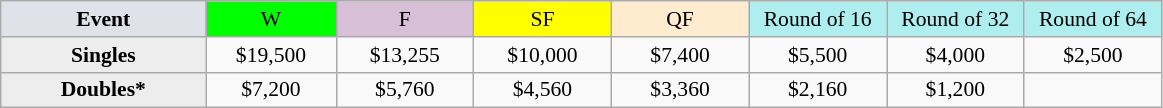<table class="wikitable nowrap" style=font-size:90%;text-align:center>
<tr>
<td style="width:130px; background:#dfe2e9;"><strong>Event</strong></td>
<td style="width:80px; background:lime;">W</td>
<td style="width:85px; background:thistle;">F</td>
<td style="width:85px; background:#ff0;">SF</td>
<td style="width:85px; background:#ffebcd;">QF</td>
<td style="width:85px; background:#afeeee;">Round of 16</td>
<td style="width:85px; background:#afeeee;">Round of 32</td>
<td style="width:85px; background:#afeeee;">Round of 64</td>
</tr>
<tr>
<td style="background:#ededed;"><strong>Singles</strong></td>
<td>$19,500</td>
<td>$13,255</td>
<td>$10,000</td>
<td>$7,400</td>
<td>$5,500</td>
<td>$4,000</td>
<td>$2,500</td>
</tr>
<tr>
<td style="background:#ededed;"><strong>Doubles*</strong></td>
<td>$7,200</td>
<td>$5,760</td>
<td>$4,560</td>
<td>$3,360</td>
<td>$2,160</td>
<td>$1,200</td>
<td></td>
</tr>
</table>
